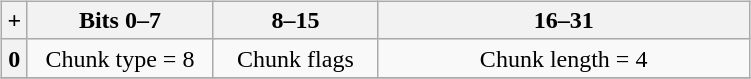<table align="right" width="40%">
<tr>
<td><br><table class="wikitable" style="margin: 0 auto; text-align: center; white-space: nowrap">
<tr>
<th>+</th>
<th colspan="8" width="25%">Bits 0–7</th>
<th colspan="8" width="22%">8–15</th>
<th colspan="16" width="50%">16–31</th>
</tr>
<tr>
<th>0</th>
<td colspan="8">Chunk type = 8</td>
<td colspan="8">Chunk flags</td>
<td colspan="16">Chunk length = 4</td>
</tr>
<tr bgcolor="#FFDDDD">
</tr>
</table>
</td>
</tr>
</table>
